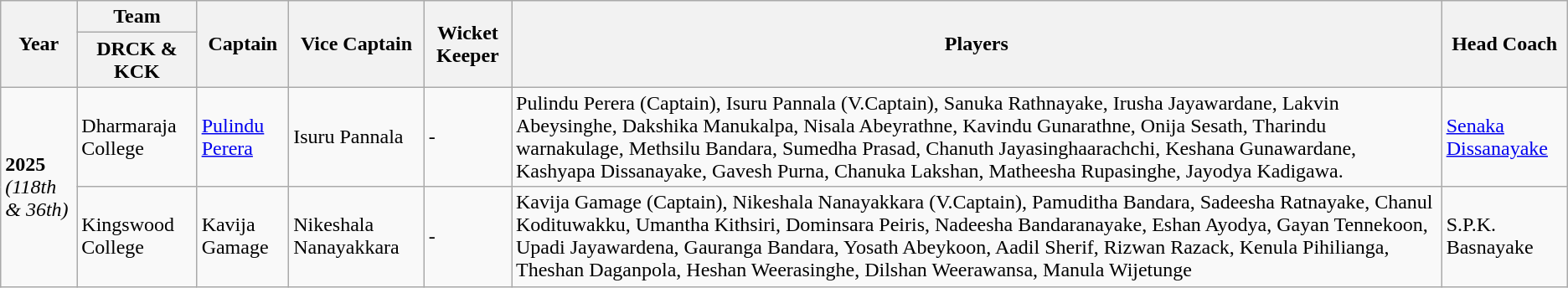<table class="wikitable">
<tr>
<th rowspan="2">Year</th>
<th>Team</th>
<th rowspan="2">Captain</th>
<th rowspan="2">Vice Captain</th>
<th rowspan="2">Wicket Keeper</th>
<th rowspan="2">Players</th>
<th rowspan="2">Head Coach</th>
</tr>
<tr>
<th>DRCK & KCK</th>
</tr>
<tr>
<td rowspan="2"><strong>2025</strong><br><em>(118th & 36th)</em></td>
<td> Dharmaraja College</td>
<td><a href='#'>Pulindu Perera</a></td>
<td>Isuru Pannala</td>
<td>-</td>
<td>Pulindu Perera (Captain), Isuru Pannala (V.Captain), Sanuka Rathnayake, Irusha Jayawardane, Lakvin Abeysinghe, Dakshika Manukalpa, Nisala Abeyrathne, Kavindu Gunarathne, Onija Sesath, Tharindu warnakulage, Methsilu Bandara, Sumedha Prasad, Chanuth Jayasinghaarachchi, Keshana Gunawardane, Kashyapa Dissanayake, Gavesh Purna, Chanuka Lakshan, Matheesha Rupasinghe, Jayodya Kadigawa.</td>
<td><a href='#'>Senaka Dissanayake</a></td>
</tr>
<tr>
<td> Kingswood College</td>
<td>Kavija Gamage</td>
<td>Nikeshala Nanayakkara</td>
<td>-</td>
<td>Kavija Gamage (Captain), Nikeshala Nanayakkara (V.Captain), Pamuditha Bandara, Sadeesha Ratnayake, Chanul Kodituwakku, Umantha Kithsiri, Dominsara Peiris, Nadeesha Bandaranayake, Eshan Ayodya, Gayan Tennekoon, Upadi Jayawardena, Gauranga Bandara, Yosath Abeykoon, Aadil Sherif, Rizwan Razack, Kenula Pihilianga, Theshan Daganpola, Heshan Weerasinghe, Dilshan Weerawansa, Manula Wijetunge</td>
<td>S.P.K. Basnayake</td>
</tr>
</table>
